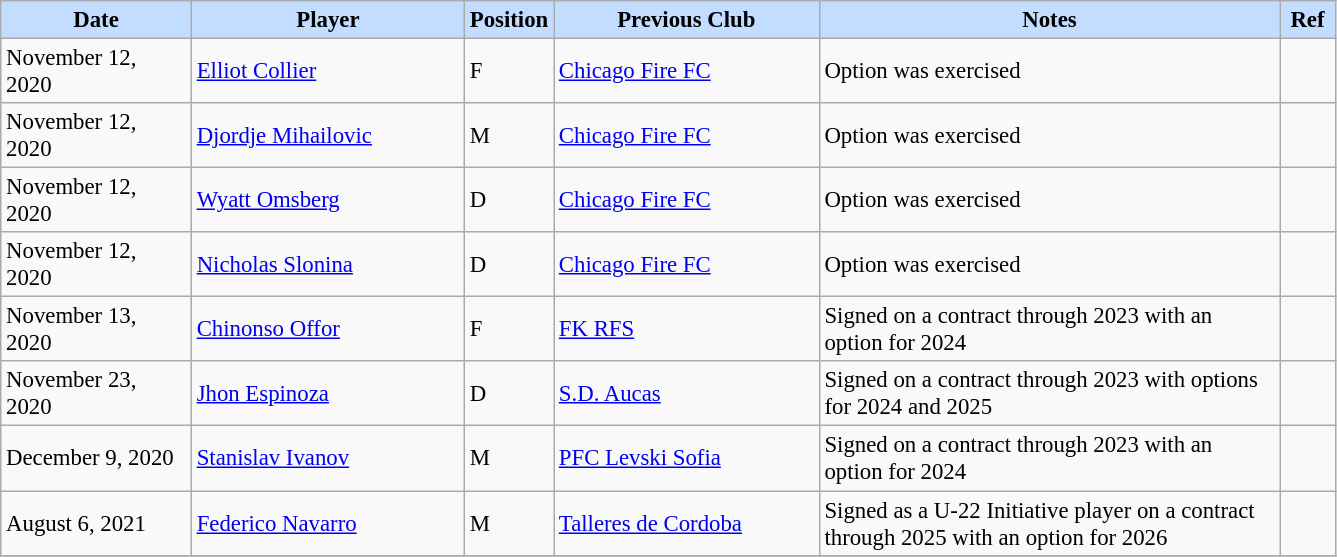<table class="wikitable" style="text-align:left; font-size:95%;">
<tr>
<th style="background:#c2ddff; width:120px;">Date</th>
<th style="background:#c2ddff; width:175px;">Player</th>
<th style="background:#c2ddff; width:50px;">Position</th>
<th style="background:#c2ddff; width:170px;">Previous Club</th>
<th style="background:#c2ddff; width:300px;">Notes</th>
<th style="background:#c2ddff; width:30px;">Ref</th>
</tr>
<tr>
<td>November 12, 2020</td>
<td> <a href='#'>Elliot Collier</a></td>
<td>F</td>
<td> <a href='#'>Chicago Fire FC</a></td>
<td>Option was exercised</td>
<td></td>
</tr>
<tr>
<td>November 12, 2020</td>
<td> <a href='#'>Djordje Mihailovic</a></td>
<td>M</td>
<td> <a href='#'>Chicago Fire FC</a></td>
<td>Option was exercised</td>
<td></td>
</tr>
<tr>
<td>November 12, 2020</td>
<td> <a href='#'>Wyatt Omsberg</a></td>
<td>D</td>
<td> <a href='#'>Chicago Fire FC</a></td>
<td>Option was exercised</td>
<td></td>
</tr>
<tr>
<td>November 12, 2020</td>
<td> <a href='#'>Nicholas Slonina</a></td>
<td>D</td>
<td> <a href='#'>Chicago Fire FC</a></td>
<td>Option was exercised</td>
<td></td>
</tr>
<tr>
<td>November 13, 2020</td>
<td> <a href='#'>Chinonso Offor</a></td>
<td>F</td>
<td> <a href='#'>FK RFS</a></td>
<td>Signed on a contract through 2023 with an option for 2024</td>
<td></td>
</tr>
<tr>
<td>November 23, 2020</td>
<td> <a href='#'>Jhon Espinoza</a></td>
<td>D</td>
<td> <a href='#'>S.D. Aucas</a></td>
<td>Signed on a contract through 2023 with options for 2024 and 2025</td>
<td></td>
</tr>
<tr>
<td>December 9, 2020</td>
<td> <a href='#'>Stanislav Ivanov</a></td>
<td>M</td>
<td> <a href='#'>PFC Levski Sofia</a></td>
<td>Signed on a contract through 2023 with an option for 2024</td>
<td></td>
</tr>
<tr>
<td>August 6, 2021</td>
<td> <a href='#'>Federico Navarro</a></td>
<td>M</td>
<td> <a href='#'>Talleres de Cordoba</a></td>
<td>Signed as a U-22 Initiative player on a contract through 2025 with an option for 2026</td>
<td></td>
</tr>
<tr>
</tr>
</table>
